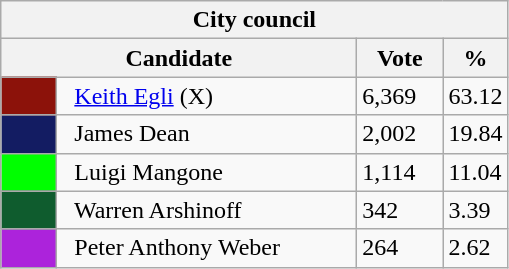<table class="wikitable">
<tr>
<th colspan="4">City council</th>
</tr>
<tr>
<th bgcolor="#DDDDFF" width="230px" colspan="2">Candidate</th>
<th bgcolor="#DDDDFF" width="50px">Vote</th>
<th bgcolor="#DDDDFF" width="30px">%</th>
</tr>
<tr>
<td bgcolor=#8C120A width="30px"> </td>
<td>  <a href='#'>Keith Egli</a> (X)</td>
<td>6,369</td>
<td>63.12</td>
</tr>
<tr>
<td bgcolor=#131C62 width="30px"> </td>
<td>  James Dean</td>
<td>2,002</td>
<td>19.84</td>
</tr>
<tr>
<td bgcolor=#00FF00 width="30px"> </td>
<td>  Luigi Mangone</td>
<td>1,114</td>
<td>11.04</td>
</tr>
<tr>
<td bgcolor=#0f5c2e width="30px"> </td>
<td>  Warren Arshinoff</td>
<td>342</td>
<td>3.39</td>
</tr>
<tr>
<td bgcolor=#AC23DB width="30px"> </td>
<td>  Peter Anthony Weber</td>
<td>264</td>
<td>2.62</td>
</tr>
</table>
